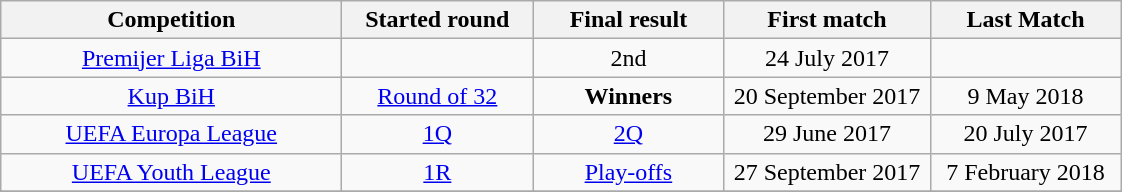<table class="wikitable" style="text-align: center;">
<tr>
<th width="220">Competition</th>
<th width="120">Started round</th>
<th width="120">Final result</th>
<th width="130">First match</th>
<th width="120">Last Match</th>
</tr>
<tr>
<td><a href='#'>Premijer Liga BiH</a></td>
<td></td>
<td>2nd</td>
<td>24 July 2017</td>
<td></td>
</tr>
<tr>
<td><a href='#'>Kup BiH</a></td>
<td><a href='#'>Round of 32</a></td>
<td><strong>Winners</strong></td>
<td>20 September 2017</td>
<td>9 May 2018</td>
</tr>
<tr>
<td><a href='#'>UEFA Europa League</a></td>
<td><a href='#'>1Q</a></td>
<td><a href='#'>2Q</a></td>
<td>29 June 2017</td>
<td>20 July 2017</td>
</tr>
<tr>
<td><a href='#'>UEFA Youth League</a></td>
<td><a href='#'>1R</a></td>
<td><a href='#'>Play-offs</a></td>
<td>27 September 2017</td>
<td>7 February 2018</td>
</tr>
<tr>
</tr>
</table>
